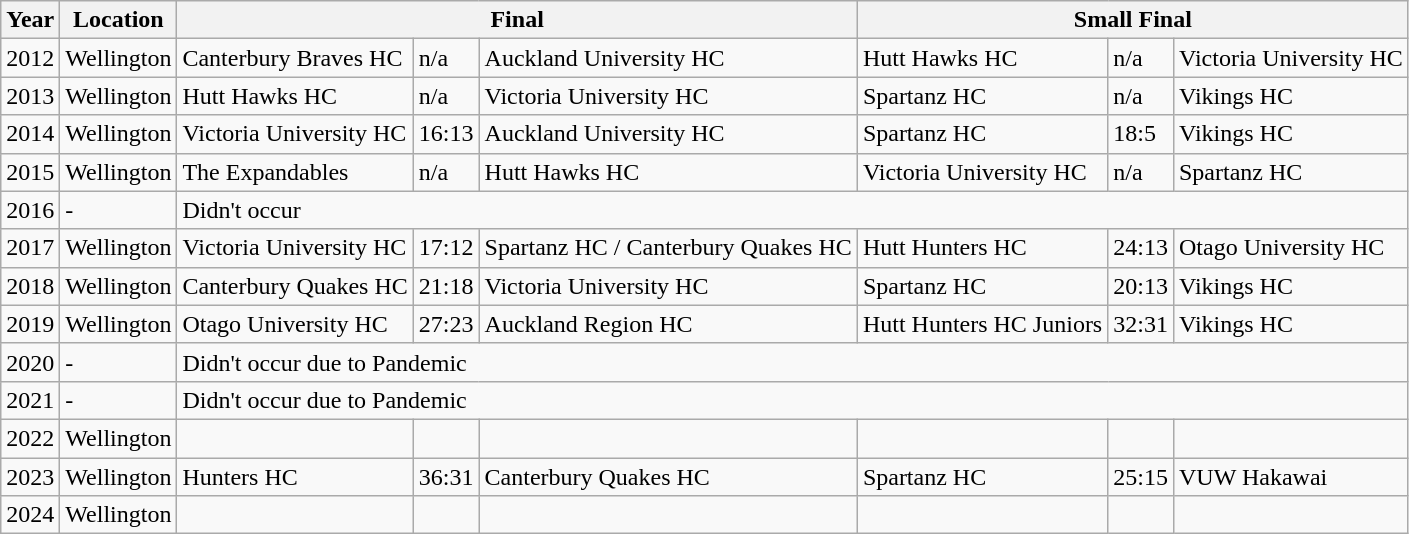<table class="wikitable">
<tr>
<th>Year</th>
<th>Location</th>
<th colspan="3">Final</th>
<th colspan="3">Small Final</th>
</tr>
<tr>
<td>2012</td>
<td>Wellington</td>
<td>Canterbury Braves HC</td>
<td>n/a</td>
<td>Auckland University HC</td>
<td>Hutt Hawks HC</td>
<td>n/a</td>
<td>Victoria University HC</td>
</tr>
<tr>
<td>2013</td>
<td>Wellington</td>
<td>Hutt Hawks HC</td>
<td>n/a</td>
<td>Victoria University HC</td>
<td>Spartanz HC</td>
<td>n/a</td>
<td>Vikings HC</td>
</tr>
<tr>
<td>2014</td>
<td>Wellington</td>
<td>Victoria University HC</td>
<td>16:13</td>
<td>Auckland University HC</td>
<td>Spartanz HC</td>
<td>18:5</td>
<td>Vikings HC</td>
</tr>
<tr>
<td>2015</td>
<td>Wellington</td>
<td>The Expandables</td>
<td>n/a</td>
<td>Hutt Hawks HC</td>
<td>Victoria University HC</td>
<td>n/a</td>
<td>Spartanz HC</td>
</tr>
<tr>
<td>2016</td>
<td>-</td>
<td colspan="6">Didn't occur</td>
</tr>
<tr>
<td>2017</td>
<td>Wellington</td>
<td>Victoria University HC</td>
<td>17:12</td>
<td>Spartanz HC / Canterbury Quakes HC</td>
<td>Hutt Hunters HC</td>
<td>24:13</td>
<td>Otago University HC</td>
</tr>
<tr>
<td>2018</td>
<td>Wellington</td>
<td>Canterbury Quakes HC</td>
<td>21:18</td>
<td>Victoria University HC</td>
<td>Spartanz HC</td>
<td>20:13</td>
<td>Vikings HC</td>
</tr>
<tr>
<td>2019</td>
<td>Wellington</td>
<td>Otago University HC</td>
<td>27:23</td>
<td>Auckland Region HC</td>
<td>Hutt Hunters HC Juniors</td>
<td>32:31</td>
<td>Vikings HC</td>
</tr>
<tr>
<td>2020</td>
<td>-</td>
<td colspan="6">Didn't occur due to Pandemic</td>
</tr>
<tr>
<td>2021</td>
<td>-</td>
<td colspan="6">Didn't occur due to Pandemic</td>
</tr>
<tr>
<td>2022</td>
<td>Wellington</td>
<td></td>
<td></td>
<td></td>
<td></td>
<td></td>
<td></td>
</tr>
<tr>
<td>2023</td>
<td>Wellington</td>
<td>Hunters HC</td>
<td>36:31</td>
<td>Canterbury Quakes HC</td>
<td>Spartanz HC</td>
<td>25:15</td>
<td>VUW Hakawai</td>
</tr>
<tr>
<td>2024</td>
<td>Wellington</td>
<td></td>
<td></td>
<td></td>
<td></td>
<td></td>
<td></td>
</tr>
</table>
